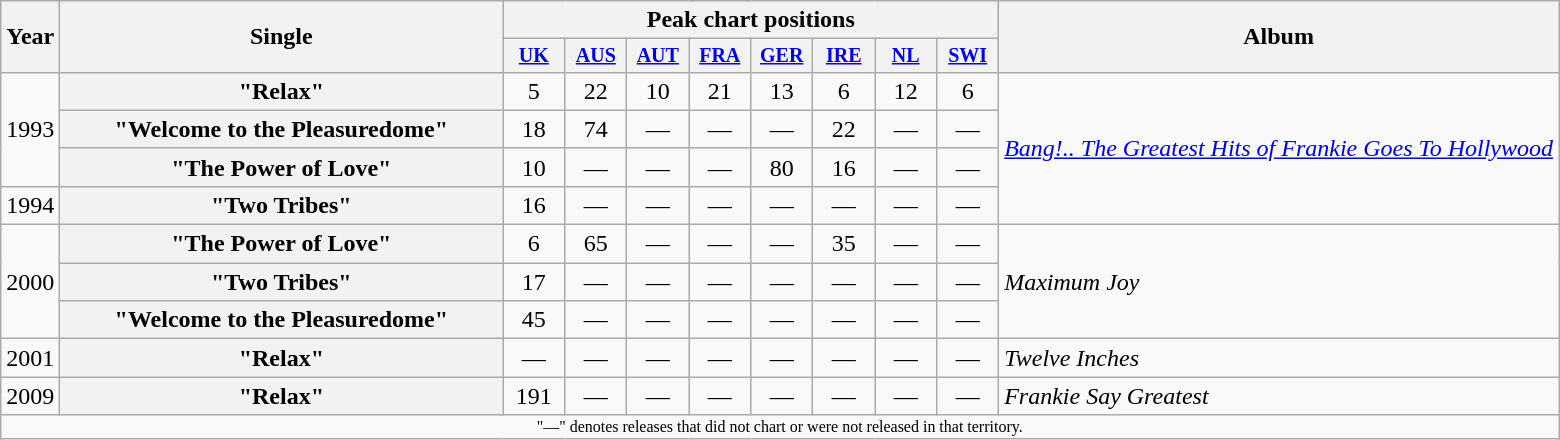<table class="wikitable plainrowheaders" style="text-align:center;">
<tr>
<th rowspan="2">Year</th>
<th rowspan="2" style="width:18em;">Single</th>
<th colspan="8">Peak chart positions</th>
<th rowspan="2">Album</th>
</tr>
<tr style="font-size:smaller;">
<th width="35"><a href='#'>UK</a><br></th>
<th width="35"><a href='#'>AUS</a><br></th>
<th width="35"><a href='#'>AUT</a><br></th>
<th width="35"><a href='#'>FRA</a><br></th>
<th width="35"><a href='#'>GER</a><br></th>
<th width="35"><a href='#'>IRE</a><br></th>
<th width="35"><a href='#'>NL</a><br></th>
<th width="35"><a href='#'>SWI</a><br></th>
</tr>
<tr>
<td rowspan="3">1993</td>
<th scope="row">"Relax"</th>
<td>5</td>
<td>22</td>
<td>10</td>
<td>21</td>
<td>13</td>
<td>6</td>
<td>12</td>
<td>6</td>
<td align="left" rowspan="4"><em><a href='#'>Bang!.. The Greatest Hits of Frankie Goes To Hollywood</a></em></td>
</tr>
<tr>
<th scope="row">"Welcome to the Pleasuredome"</th>
<td>18</td>
<td>74</td>
<td>—</td>
<td>—</td>
<td>—</td>
<td>22</td>
<td>—</td>
<td>—</td>
</tr>
<tr>
<th scope="row">"The Power of Love"</th>
<td>10</td>
<td>—</td>
<td>—</td>
<td>—</td>
<td>80</td>
<td>16</td>
<td>—</td>
<td>—</td>
</tr>
<tr>
<td>1994</td>
<th scope="row">"Two Tribes"</th>
<td>16</td>
<td>—</td>
<td>—</td>
<td>—</td>
<td>—</td>
<td>—</td>
<td>—</td>
<td>—</td>
</tr>
<tr>
<td rowspan="3">2000</td>
<th scope="row">"The Power of Love"</th>
<td>6</td>
<td>65</td>
<td>—</td>
<td>—</td>
<td>—</td>
<td>35</td>
<td>—</td>
<td>—</td>
<td align="left" rowspan="3"><em>Maximum Joy</em></td>
</tr>
<tr>
<th scope="row">"Two Tribes"</th>
<td>17</td>
<td>—</td>
<td>—</td>
<td>—</td>
<td>—</td>
<td>—</td>
<td>—</td>
<td>—</td>
</tr>
<tr>
<th scope="row">"Welcome to the Pleasuredome"</th>
<td>45</td>
<td>—</td>
<td>—</td>
<td>—</td>
<td>—</td>
<td>—</td>
<td>—</td>
<td>—</td>
</tr>
<tr>
<td>2001</td>
<th scope="row">"Relax"</th>
<td>—</td>
<td>—</td>
<td>—</td>
<td>—</td>
<td>—</td>
<td>—</td>
<td>—</td>
<td>—</td>
<td align="left"><em>Twelve Inches</em></td>
</tr>
<tr>
<td>2009</td>
<th scope="row">"Relax"</th>
<td>191</td>
<td>—</td>
<td>—</td>
<td>—</td>
<td>—</td>
<td>—</td>
<td>—</td>
<td>—</td>
<td align="left"><em>Frankie Say Greatest</em></td>
</tr>
<tr>
<td colspan="16" style="font-size:8pt">"—" denotes releases that did not chart or were not released in that territory.</td>
</tr>
</table>
